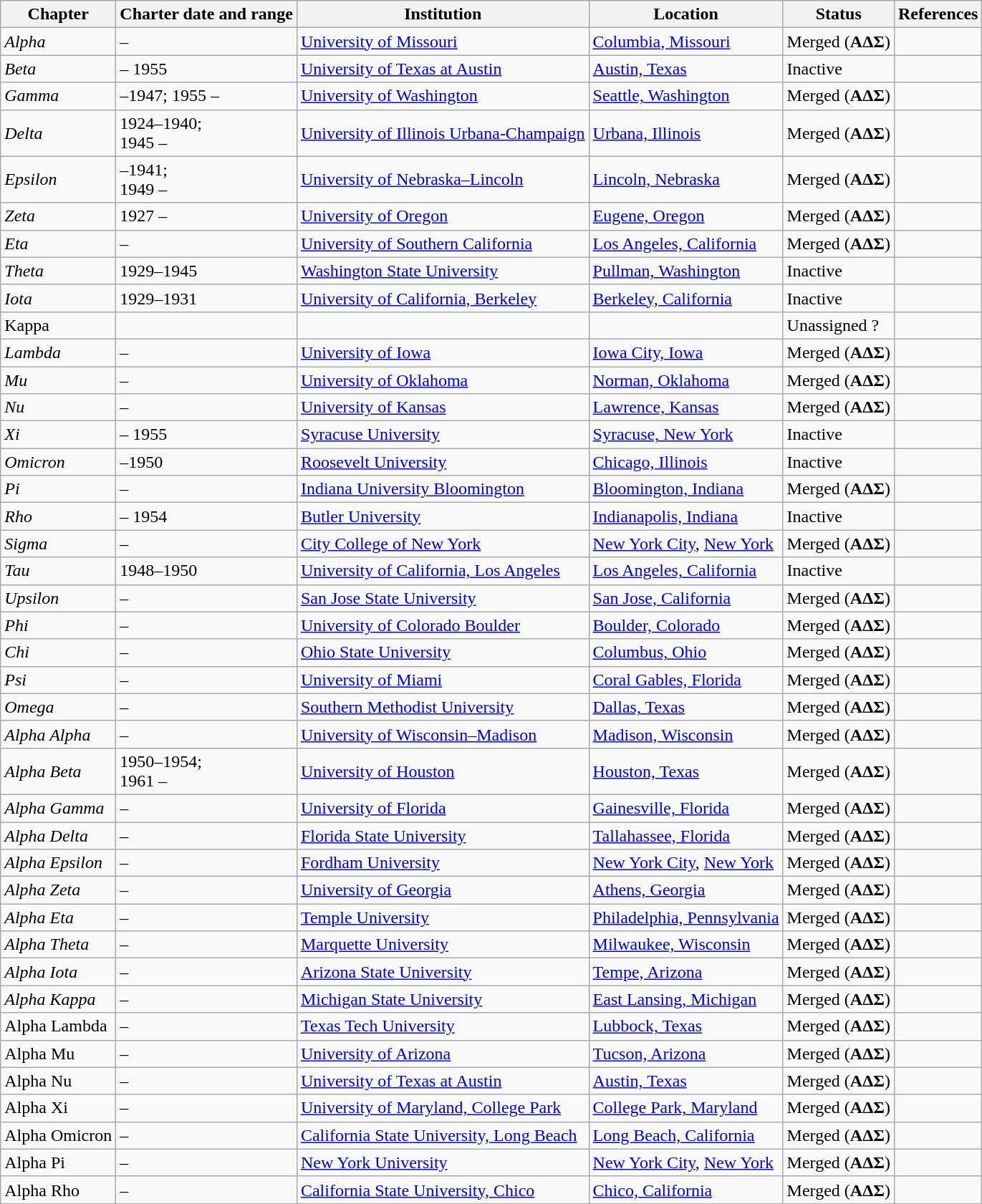<table class="wikitable sortable">
<tr>
<th>Chapter</th>
<th>Charter date and range</th>
<th>Institution</th>
<th>Location</th>
<th>Status</th>
<th>References</th>
</tr>
<tr>
<td><em>Alpha</em></td>
<td> – </td>
<td><a href='#'>University of Missouri</a></td>
<td><a href='#'>Columbia, Missouri</a></td>
<td>Merged (<strong>ΑΔΣ</strong>)</td>
<td></td>
</tr>
<tr>
<td><em>Beta</em></td>
<td>– 1955</td>
<td><a href='#'>University of Texas at Austin</a></td>
<td><a href='#'>Austin, Texas</a></td>
<td>Inactive</td>
<td></td>
</tr>
<tr>
<td><em>Gamma</em></td>
<td>–1947; 1955 – </td>
<td><a href='#'>University of Washington</a></td>
<td><a href='#'>Seattle, Washington</a></td>
<td>Merged (<strong>ΑΔΣ</strong>)</td>
<td></td>
</tr>
<tr>
<td><em>Delta</em></td>
<td>1924–1940;<br>1945 – </td>
<td><a href='#'>University of Illinois Urbana-Champaign</a></td>
<td><a href='#'>Urbana, Illinois</a></td>
<td>Merged (<strong>ΑΔΣ</strong>)</td>
<td></td>
</tr>
<tr>
<td><em>Epsilon</em></td>
<td>–1941;<br>1949 – </td>
<td><a href='#'>University of Nebraska–Lincoln</a></td>
<td><a href='#'>Lincoln, Nebraska</a></td>
<td>Merged (<strong>ΑΔΣ</strong>)</td>
<td></td>
</tr>
<tr>
<td><em>Zeta</em></td>
<td>1927 – </td>
<td><a href='#'>University of Oregon</a></td>
<td><a href='#'>Eugene, Oregon</a></td>
<td>Merged (<strong>ΑΔΣ</strong>)</td>
<td></td>
</tr>
<tr>
<td><em>Eta</em></td>
<td> – </td>
<td><a href='#'>University of Southern California</a></td>
<td><a href='#'>Los Angeles, California</a></td>
<td>Merged (<strong>ΑΔΣ</strong>)</td>
<td></td>
</tr>
<tr>
<td><em>Theta</em></td>
<td>1929–1945</td>
<td><a href='#'>Washington State University</a></td>
<td><a href='#'>Pullman, Washington</a></td>
<td>Inactive</td>
<td></td>
</tr>
<tr>
<td><em>Iota</em></td>
<td>1929–1931</td>
<td><a href='#'>University of California, Berkeley</a></td>
<td><a href='#'>Berkeley, California</a></td>
<td>Inactive</td>
<td></td>
</tr>
<tr>
<td>Kappa</td>
<td></td>
<td></td>
<td></td>
<td>Unassigned ?</td>
<td></td>
</tr>
<tr>
<td><em>Lambda</em></td>
<td> – </td>
<td><a href='#'>University of Iowa</a></td>
<td><a href='#'>Iowa City, Iowa</a></td>
<td>Merged (<strong>ΑΔΣ</strong>)</td>
<td></td>
</tr>
<tr>
<td><em>Mu</em></td>
<td> – </td>
<td><a href='#'>University of Oklahoma</a></td>
<td><a href='#'>Norman, Oklahoma</a></td>
<td>Merged (<strong>ΑΔΣ</strong>)</td>
<td></td>
</tr>
<tr>
<td><em>Nu</em></td>
<td> – </td>
<td><a href='#'>University of Kansas</a></td>
<td><a href='#'>Lawrence, Kansas</a></td>
<td>Merged (<strong>ΑΔΣ</strong>)</td>
<td></td>
</tr>
<tr>
<td><em>Xi</em></td>
<td> – 1955</td>
<td><a href='#'>Syracuse University</a></td>
<td><a href='#'>Syracuse, New York</a></td>
<td>Inactive</td>
<td></td>
</tr>
<tr>
<td><em>Omicron</em></td>
<td>–1950</td>
<td><a href='#'>Roosevelt University</a></td>
<td><a href='#'>Chicago, Illinois</a></td>
<td>Inactive</td>
<td></td>
</tr>
<tr>
<td><em>Pi</em></td>
<td> – </td>
<td><a href='#'>Indiana University Bloomington</a></td>
<td><a href='#'>Bloomington, Indiana</a></td>
<td>Merged (<strong>ΑΔΣ</strong>)</td>
<td></td>
</tr>
<tr>
<td><em>Rho</em></td>
<td> – 1954</td>
<td><a href='#'>Butler University</a></td>
<td><a href='#'>Indianapolis, Indiana</a></td>
<td>Inactive</td>
<td></td>
</tr>
<tr>
<td><em>Sigma</em></td>
<td> – </td>
<td><a href='#'>City College of New York</a></td>
<td><a href='#'>New York City</a>, <a href='#'>New York</a></td>
<td>Merged (<strong>ΑΔΣ</strong>)</td>
<td></td>
</tr>
<tr>
<td><em>Tau</em></td>
<td>1948–1950</td>
<td><a href='#'>University of California, Los Angeles</a></td>
<td><a href='#'>Los Angeles, California</a></td>
<td>Inactive</td>
<td></td>
</tr>
<tr>
<td><em>Upsilon</em></td>
<td> – </td>
<td><a href='#'>San Jose State University</a></td>
<td><a href='#'>San Jose, California</a></td>
<td>Merged (<strong>ΑΔΣ</strong>)</td>
<td></td>
</tr>
<tr>
<td><em>Phi</em></td>
<td> – </td>
<td><a href='#'>University of Colorado Boulder</a></td>
<td><a href='#'>Boulder, Colorado</a></td>
<td>Merged (<strong>ΑΔΣ</strong>)</td>
<td></td>
</tr>
<tr>
<td><em>Chi</em></td>
<td> – </td>
<td><a href='#'>Ohio State University</a></td>
<td><a href='#'>Columbus, Ohio</a></td>
<td>Merged (<strong>ΑΔΣ</strong>)</td>
<td></td>
</tr>
<tr>
<td><em>Psi</em></td>
<td> – </td>
<td><a href='#'>University of Miami</a></td>
<td><a href='#'>Coral Gables, Florida</a></td>
<td>Merged (<strong>ΑΔΣ</strong>)</td>
<td></td>
</tr>
<tr>
<td><em>Omega</em></td>
<td> – </td>
<td><a href='#'>Southern Methodist University</a></td>
<td><a href='#'>Dallas, Texas</a></td>
<td>Merged (<strong>ΑΔΣ</strong>)</td>
<td></td>
</tr>
<tr>
<td><em>Alpha Alpha</em></td>
<td> – </td>
<td><a href='#'>University of Wisconsin–Madison</a></td>
<td><a href='#'>Madison, Wisconsin</a></td>
<td>Merged (<strong>ΑΔΣ</strong>)</td>
<td></td>
</tr>
<tr>
<td><em>Alpha Beta</em></td>
<td>1950–1954;<br>1961 – </td>
<td><a href='#'>University of Houston</a></td>
<td><a href='#'>Houston, Texas</a></td>
<td>Merged (<strong>ΑΔΣ</strong>)</td>
<td></td>
</tr>
<tr>
<td><em>Alpha Gamma</em></td>
<td> – </td>
<td><a href='#'>University of Florida</a></td>
<td><a href='#'>Gainesville, Florida</a></td>
<td>Merged (<strong>ΑΔΣ</strong>)</td>
<td></td>
</tr>
<tr>
<td><em>Alpha Delta</em></td>
<td> – </td>
<td><a href='#'>Florida State University</a></td>
<td><a href='#'>Tallahassee, Florida</a></td>
<td>Merged (<strong>ΑΔΣ</strong>)</td>
<td></td>
</tr>
<tr>
<td><em>Alpha Epsilon</em></td>
<td> – </td>
<td><a href='#'>Fordham University</a></td>
<td><a href='#'>New York City</a>, <a href='#'>New York</a></td>
<td>Merged (<strong>ΑΔΣ</strong>)</td>
<td></td>
</tr>
<tr>
<td><em>Alpha Zeta</em></td>
<td> – </td>
<td><a href='#'>University of Georgia</a></td>
<td><a href='#'>Athens, Georgia</a></td>
<td>Merged (<strong>ΑΔΣ</strong>)</td>
<td></td>
</tr>
<tr>
<td><em>Alpha Eta</em></td>
<td> – </td>
<td><a href='#'>Temple University</a></td>
<td><a href='#'>Philadelphia, Pennsylvania</a></td>
<td>Merged (<strong>ΑΔΣ</strong>)</td>
<td></td>
</tr>
<tr>
<td><em>Alpha Theta</em></td>
<td> – </td>
<td><a href='#'>Marquette University</a></td>
<td><a href='#'>Milwaukee, Wisconsin</a></td>
<td>Merged (<strong>ΑΔΣ</strong>)</td>
<td></td>
</tr>
<tr>
<td><em>Alpha Iota</em></td>
<td> – </td>
<td><a href='#'>Arizona State University</a></td>
<td><a href='#'>Tempe, Arizona</a></td>
<td>Merged (<strong>ΑΔΣ</strong>)</td>
<td></td>
</tr>
<tr>
<td><em>Alpha Kappa</em></td>
<td> – </td>
<td><a href='#'>Michigan State University</a></td>
<td><a href='#'>East Lansing, Michigan</a></td>
<td>Merged (<strong>ΑΔΣ</strong>)</td>
<td></td>
</tr>
<tr>
<td>Alpha Lambda</td>
<td> – </td>
<td><a href='#'>Texas Tech University</a></td>
<td><a href='#'>Lubbock, Texas</a></td>
<td>Merged (<strong>ΑΔΣ</strong>)</td>
<td></td>
</tr>
<tr>
<td>Alpha Mu</td>
<td> – </td>
<td><a href='#'>University of Arizona</a></td>
<td><a href='#'>Tucson, Arizona</a></td>
<td>Merged (<strong>ΑΔΣ</strong>)</td>
<td></td>
</tr>
<tr>
<td>Alpha Nu</td>
<td> – </td>
<td><a href='#'>University of Texas at Austin</a></td>
<td><a href='#'>Austin, Texas</a></td>
<td>Merged (<strong>ΑΔΣ</strong>)</td>
<td></td>
</tr>
<tr>
<td>Alpha Xi</td>
<td> – </td>
<td><a href='#'>University of Maryland, College Park</a></td>
<td><a href='#'>College Park, Maryland</a></td>
<td>Merged (<strong>ΑΔΣ</strong>)</td>
<td></td>
</tr>
<tr>
<td>Alpha Omicron</td>
<td> – </td>
<td><a href='#'>California State University, Long Beach</a></td>
<td><a href='#'>Long Beach, California</a></td>
<td>Merged (<strong>ΑΔΣ</strong>)</td>
<td></td>
</tr>
<tr>
<td>Alpha Pi</td>
<td> – </td>
<td><a href='#'>New York University</a></td>
<td><a href='#'>New York City</a>, <a href='#'>New York</a></td>
<td>Merged (<strong>ΑΔΣ</strong>)</td>
<td></td>
</tr>
<tr>
<td>Alpha Rho</td>
<td> – </td>
<td><a href='#'>California State University, Chico</a></td>
<td><a href='#'>Chico, California</a></td>
<td>Merged (<strong>ΑΔΣ</strong>)</td>
<td></td>
</tr>
</table>
